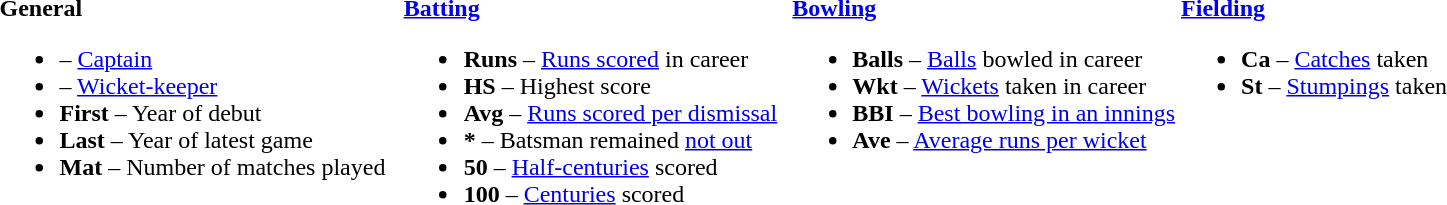<table>
<tr>
<td valign="top" style="width:26%"><br><strong>General</strong><ul><li> – <a href='#'>Captain</a></li><li> – <a href='#'>Wicket-keeper</a></li><li><strong>First</strong> – Year of debut</li><li><strong>Last</strong> – Year of latest game</li><li><strong>Mat</strong> – Number of matches played</li></ul></td>
<td valign="top" style="width:25%"><br><strong><a href='#'>Batting</a></strong><ul><li><strong>Runs</strong> – <a href='#'>Runs scored</a> in career</li><li><strong>HS</strong> – Highest score</li><li><strong>Avg</strong> – <a href='#'>Runs scored per dismissal</a></li><li><strong>*</strong> – Batsman remained <a href='#'>not out</a></li><li><strong>50</strong> – <a href='#'>Half-centuries</a> scored</li><li><strong>100</strong> – <a href='#'>Centuries</a> scored</li></ul></td>
<td valign="top" style="width:25%"><br><strong><a href='#'>Bowling</a></strong><ul><li><strong>Balls</strong> – <a href='#'>Balls</a> bowled in career</li><li><strong>Wkt</strong> – <a href='#'>Wickets</a> taken in career</li><li><strong>BBI</strong> – <a href='#'>Best bowling in an innings</a></li><li><strong>Ave</strong> – <a href='#'>Average runs per wicket</a></li></ul></td>
<td valign="top" style="width:24%"><br><strong><a href='#'>Fielding</a></strong><ul><li><strong>Ca</strong> – <a href='#'>Catches</a> taken</li><li><strong>St</strong> – <a href='#'>Stumpings</a> taken</li></ul></td>
</tr>
</table>
